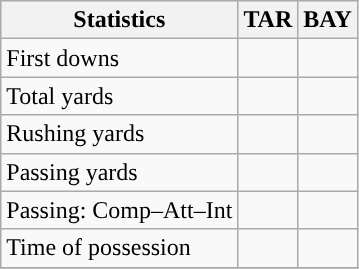<table class="wikitable" style="float: left;">
<tr>
<th>Statistics</th>
<th>TAR</th>
<th>BAY</th>
</tr>
<tr>
<td>First downs</td>
<td></td>
<td></td>
</tr>
<tr>
<td>Total yards</td>
<td></td>
<td></td>
</tr>
<tr>
<td>Rushing yards</td>
<td></td>
<td></td>
</tr>
<tr>
<td>Passing yards</td>
<td></td>
<td></td>
</tr>
<tr>
<td>Passing: Comp–Att–Int</td>
<td></td>
<td></td>
</tr>
<tr>
<td>Time of possession</td>
<td></td>
<td></td>
</tr>
<tr>
</tr>
</table>
